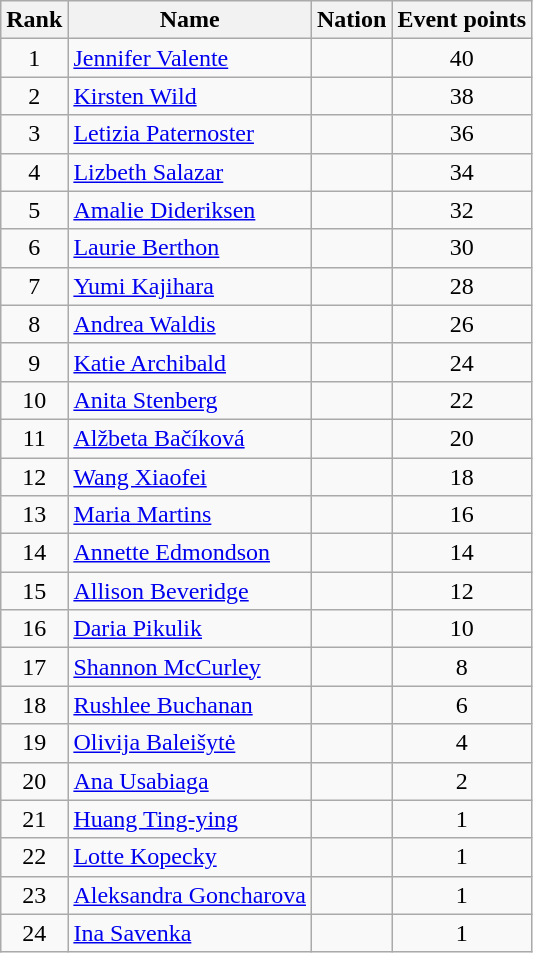<table class="wikitable sortable" style="text-align:center">
<tr>
<th>Rank</th>
<th>Name</th>
<th>Nation</th>
<th>Event points</th>
</tr>
<tr>
<td>1</td>
<td align=left><a href='#'>Jennifer Valente</a></td>
<td align=left></td>
<td>40</td>
</tr>
<tr>
<td>2</td>
<td align=left><a href='#'>Kirsten Wild</a></td>
<td align=left></td>
<td>38</td>
</tr>
<tr>
<td>3</td>
<td align=left><a href='#'>Letizia Paternoster</a></td>
<td align=left></td>
<td>36</td>
</tr>
<tr>
<td>4</td>
<td align=left><a href='#'>Lizbeth Salazar</a></td>
<td align=left></td>
<td>34</td>
</tr>
<tr>
<td>5</td>
<td align=left><a href='#'>Amalie Dideriksen</a></td>
<td align=left></td>
<td>32</td>
</tr>
<tr>
<td>6</td>
<td align=left><a href='#'>Laurie Berthon</a></td>
<td align=left></td>
<td>30</td>
</tr>
<tr>
<td>7</td>
<td align=left><a href='#'>Yumi Kajihara</a></td>
<td align=left></td>
<td>28</td>
</tr>
<tr>
<td>8</td>
<td align=left><a href='#'>Andrea Waldis</a></td>
<td align=left></td>
<td>26</td>
</tr>
<tr>
<td>9</td>
<td align=left><a href='#'>Katie Archibald</a></td>
<td align=left></td>
<td>24</td>
</tr>
<tr>
<td>10</td>
<td align=left><a href='#'>Anita Stenberg</a></td>
<td align=left></td>
<td>22</td>
</tr>
<tr>
<td>11</td>
<td align=left><a href='#'>Alžbeta Bačíková</a></td>
<td align=left></td>
<td>20</td>
</tr>
<tr>
<td>12</td>
<td align=left><a href='#'>Wang Xiaofei</a></td>
<td align=left></td>
<td>18</td>
</tr>
<tr>
<td>13</td>
<td align=left><a href='#'>Maria Martins</a></td>
<td align=left></td>
<td>16</td>
</tr>
<tr>
<td>14</td>
<td align=left><a href='#'>Annette Edmondson</a></td>
<td align=left></td>
<td>14</td>
</tr>
<tr>
<td>15</td>
<td align=left><a href='#'>Allison Beveridge</a></td>
<td align=left></td>
<td>12</td>
</tr>
<tr>
<td>16</td>
<td align=left><a href='#'>Daria Pikulik</a></td>
<td align=left></td>
<td>10</td>
</tr>
<tr>
<td>17</td>
<td align=left><a href='#'>Shannon McCurley</a></td>
<td align=left></td>
<td>8</td>
</tr>
<tr>
<td>18</td>
<td align=left><a href='#'>Rushlee Buchanan</a></td>
<td align=left></td>
<td>6</td>
</tr>
<tr>
<td>19</td>
<td align=left><a href='#'>Olivija Baleišytė</a></td>
<td align=left></td>
<td>4</td>
</tr>
<tr>
<td>20</td>
<td align=left><a href='#'>Ana Usabiaga</a></td>
<td align=left></td>
<td>2</td>
</tr>
<tr>
<td>21</td>
<td align=left><a href='#'>Huang Ting-ying</a></td>
<td align=left></td>
<td>1</td>
</tr>
<tr>
<td>22</td>
<td align=left><a href='#'>Lotte Kopecky</a></td>
<td align=left></td>
<td>1</td>
</tr>
<tr>
<td>23</td>
<td align=left><a href='#'>Aleksandra Goncharova</a></td>
<td align=left></td>
<td>1</td>
</tr>
<tr>
<td>24</td>
<td align=left><a href='#'>Ina Savenka</a></td>
<td align=left></td>
<td>1</td>
</tr>
</table>
